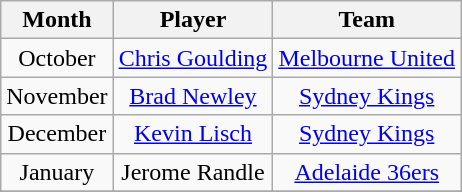<table class="wikitable" style="text-align:center">
<tr>
<th>Month</th>
<th>Player</th>
<th>Team</th>
</tr>
<tr>
<td>October</td>
<td><a href='#'>Chris Goulding</a></td>
<td><a href='#'>Melbourne United</a></td>
</tr>
<tr>
<td>November</td>
<td><a href='#'>Brad Newley</a></td>
<td><a href='#'>Sydney Kings</a></td>
</tr>
<tr>
<td>December</td>
<td><a href='#'>Kevin Lisch</a></td>
<td><a href='#'>Sydney Kings</a></td>
</tr>
<tr>
<td>January</td>
<td>Jerome Randle</td>
<td><a href='#'>Adelaide 36ers</a></td>
</tr>
<tr>
</tr>
</table>
